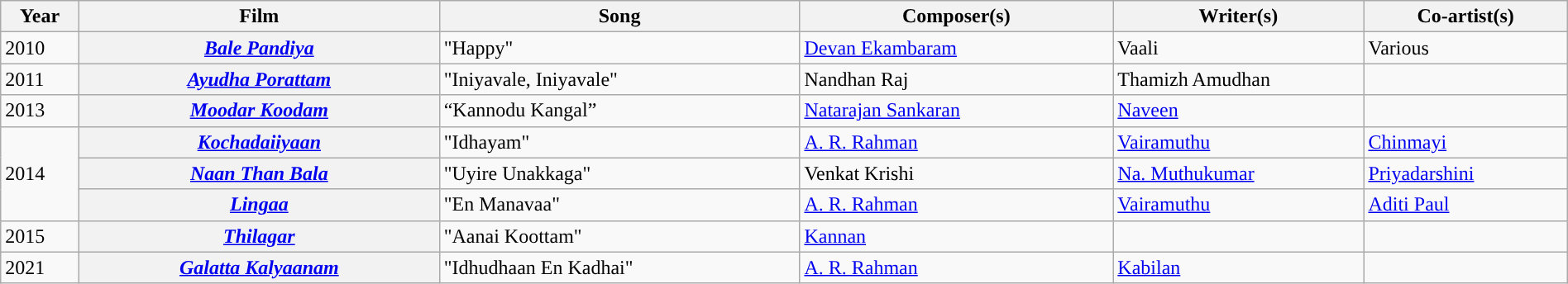<table class="wikitable plainrowheaders" width="100%" textcolor:#000;">
<tr style="background:#b0e0e66;">
<th scope="col" width=5%><strong>Year</strong></th>
<th scope="col" width=23%><strong>Film</strong></th>
<th scope="col" width=23%><strong>Song</strong></th>
<th scope="col" width=20%><strong>Composer(s)</strong></th>
<th scope="col" width=16%><strong>Writer(s)</strong></th>
<th scope="col" width=18%><strong>Co-artist(s)</strong></th>
</tr>
<tr>
<td>2010</td>
<th><em><a href='#'>Bale Pandiya</a></em></th>
<td>"Happy"</td>
<td><a href='#'>Devan Ekambaram</a></td>
<td>Vaali</td>
<td>Various</td>
</tr>
<tr>
<td>2011</td>
<th><em><a href='#'>Ayudha Porattam</a></em></th>
<td>"Iniyavale, Iniyavale"</td>
<td>Nandhan Raj</td>
<td>Thamizh Amudhan</td>
<td></td>
</tr>
<tr>
<td>2013</td>
<th><em><a href='#'>Moodar Koodam</a></em></th>
<td>“Kannodu Kangal”</td>
<td><a href='#'>Natarajan Sankaran</a></td>
<td><a href='#'>Naveen</a></td>
<td></td>
</tr>
<tr>
<td rowspan="3">2014</td>
<th><em><a href='#'>Kochadaiiyaan</a></em></th>
<td>"Idhayam"</td>
<td><a href='#'>A. R. Rahman</a></td>
<td><a href='#'>Vairamuthu</a></td>
<td><a href='#'>Chinmayi</a></td>
</tr>
<tr>
<th><em><a href='#'>Naan Than Bala</a></em></th>
<td>"Uyire Unakkaga"</td>
<td>Venkat Krishi</td>
<td><a href='#'>Na. Muthukumar</a></td>
<td><a href='#'>Priyadarshini</a></td>
</tr>
<tr>
<th><em><a href='#'>Lingaa</a></em></th>
<td>"En Manavaa"</td>
<td rowspan="1"><a href='#'>A. R. Rahman</a></td>
<td><a href='#'>Vairamuthu</a></td>
<td><a href='#'>Aditi Paul</a></td>
</tr>
<tr>
<td>2015</td>
<th><em><a href='#'>Thilagar</a></em></th>
<td>"Aanai Koottam"</td>
<td><a href='#'>Kannan</a></td>
<td></td>
<td></td>
</tr>
<tr>
<td>2021</td>
<th><em><a href='#'>Galatta Kalyaanam</a></em></th>
<td>"Idhudhaan En Kadhai"</td>
<td><a href='#'>A. R. Rahman</a></td>
<td><a href='#'>Kabilan</a></td>
</tr>
</table>
